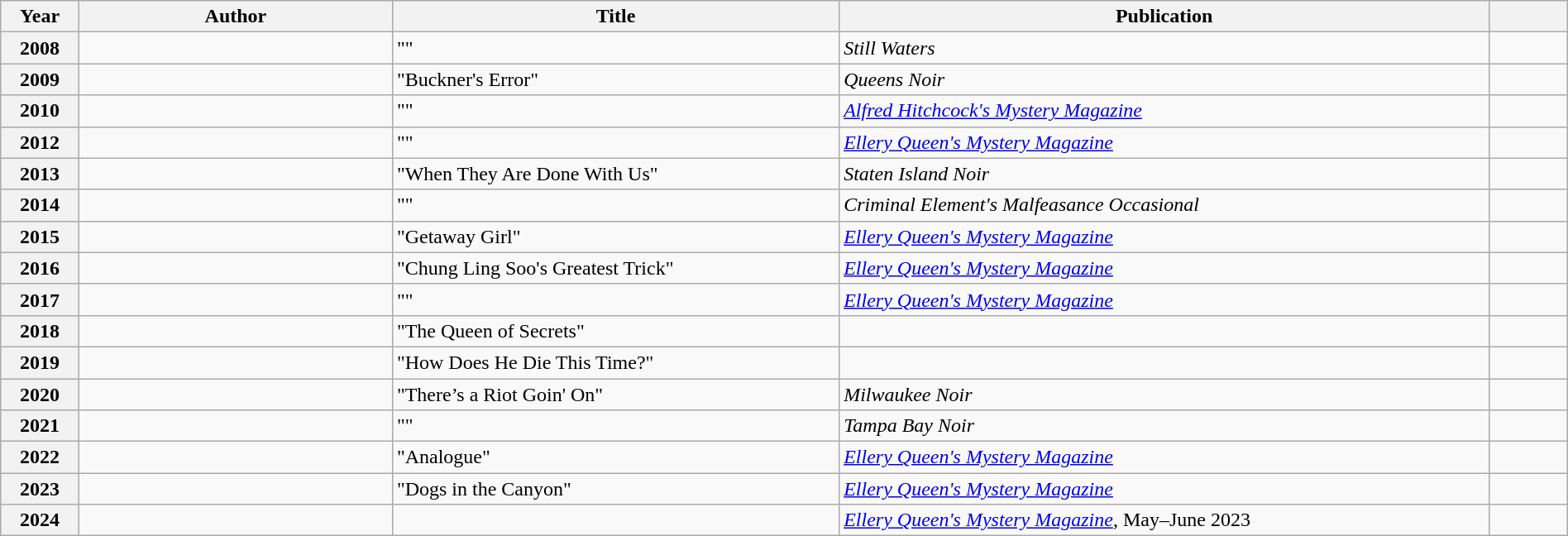<table class="wikitable sortable mw-collapsible" style="width:100%">
<tr>
<th scope="col" width=5%>Year</th>
<th scope="col" width="20%">Author</th>
<th scope="col" width=“35%”>Title</th>
<th scope="col" width=“35%”>Publication</th>
<th scope="col" width="5%"></th>
</tr>
<tr>
<th>2008</th>
<td></td>
<td>""</td>
<td><em>Still Waters</em></td>
<td></td>
</tr>
<tr>
<th>2009</th>
<td></td>
<td>"Buckner's Error"</td>
<td><em>Queens Noir</em></td>
<td></td>
</tr>
<tr>
<th>2010</th>
<td></td>
<td>""</td>
<td><em><a href='#'>Alfred Hitchcock's Mystery Magazine</a></em></td>
<td></td>
</tr>
<tr>
<th>2012</th>
<td></td>
<td>""</td>
<td><em><a href='#'>Ellery Queen's Mystery Magazine</a></em></td>
<td></td>
</tr>
<tr>
<th>2013</th>
<td></td>
<td>"When They Are Done With Us"</td>
<td><em>Staten Island Noir</em></td>
<td></td>
</tr>
<tr>
<th>2014</th>
<td></td>
<td>""</td>
<td><em>Criminal Element's Malfeasance Occasional</em></td>
<td></td>
</tr>
<tr>
<th>2015</th>
<td></td>
<td>"Getaway Girl"</td>
<td><em><a href='#'>Ellery Queen's Mystery Magazine</a></em></td>
<td></td>
</tr>
<tr>
<th>2016</th>
<td></td>
<td>"Chung Ling Soo's Greatest Trick"</td>
<td><em><a href='#'>Ellery Queen's Mystery Magazine</a></em></td>
<td></td>
</tr>
<tr>
<th>2017</th>
<td></td>
<td>""</td>
<td><em><a href='#'>Ellery Queen's Mystery Magazine</a></em></td>
<td></td>
</tr>
<tr>
<th>2018</th>
<td></td>
<td>"The Queen of Secrets"</td>
<td></td>
<td></td>
</tr>
<tr>
<th>2019</th>
<td></td>
<td>"How Does He Die This Time?"</td>
<td></td>
<td></td>
</tr>
<tr>
<th>2020</th>
<td></td>
<td>"There’s a Riot Goin' On"</td>
<td><em>Milwaukee Noir</em></td>
<td></td>
</tr>
<tr>
<th>2021</th>
<td></td>
<td>""</td>
<td><em>Tampa Bay Noir</em></td>
<td></td>
</tr>
<tr>
<th>2022</th>
<td></td>
<td>"Analogue"</td>
<td><em><a href='#'>Ellery Queen's Mystery Magazine</a></em></td>
<td></td>
</tr>
<tr>
<th>2023</th>
<td></td>
<td>"Dogs in the Canyon"</td>
<td><em><a href='#'>Ellery Queen's Mystery Magazine</a></em></td>
<td></td>
</tr>
<tr>
<th>2024</th>
<td></td>
<td></td>
<td><em><a href='#'>Ellery Queen's Mystery Magazine</a></em>, May–June 2023</td>
<td></td>
</tr>
</table>
